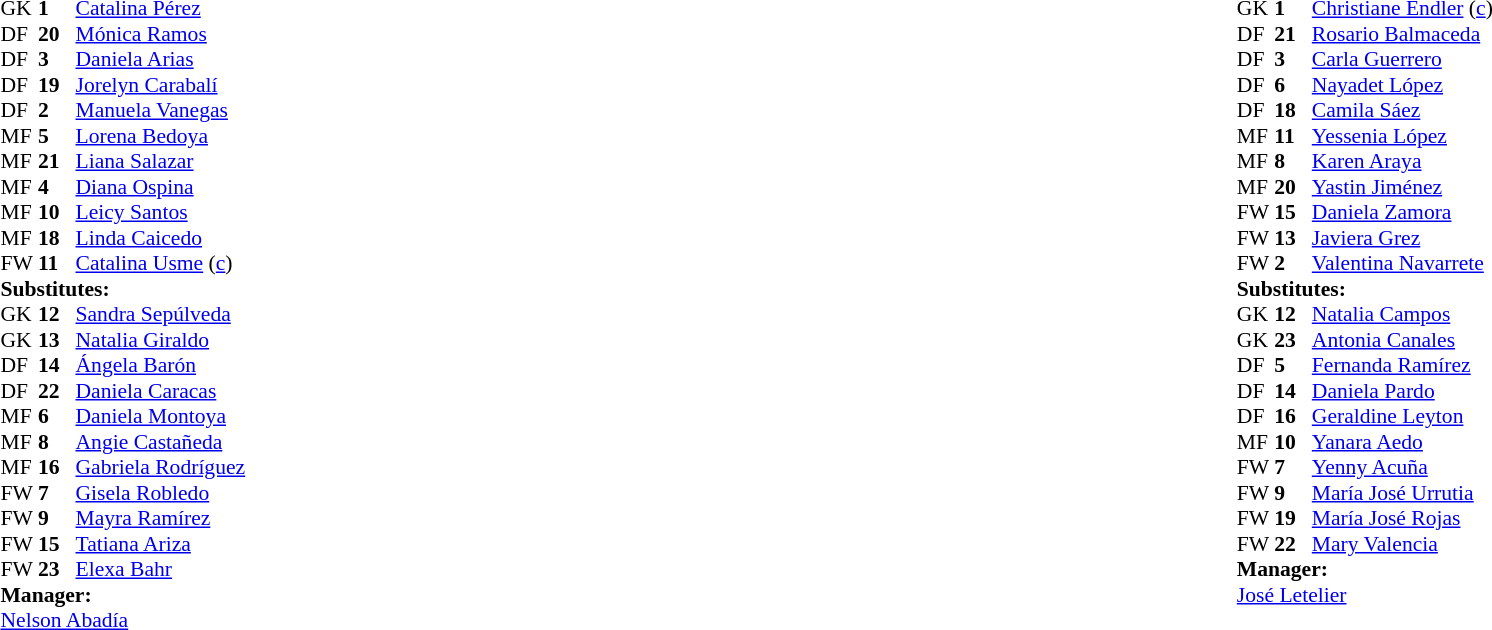<table width="100%">
<tr>
<td style="vertical-align:top; width:40%"><br><table style="font-size: 90%" cellspacing="0" cellpadding="0">
<tr>
<th width=25></th>
<th width=25></th>
</tr>
<tr>
<td>GK</td>
<td><strong>1</strong></td>
<td><a href='#'>Catalina Pérez</a></td>
</tr>
<tr>
<td>DF</td>
<td><strong>20</strong></td>
<td><a href='#'>Mónica Ramos</a></td>
<td></td>
<td></td>
</tr>
<tr>
<td>DF</td>
<td><strong>3</strong></td>
<td><a href='#'>Daniela Arias</a></td>
</tr>
<tr>
<td>DF</td>
<td><strong>19</strong></td>
<td><a href='#'>Jorelyn Carabalí</a></td>
</tr>
<tr>
<td>DF</td>
<td><strong>2</strong></td>
<td><a href='#'>Manuela Vanegas</a></td>
</tr>
<tr>
<td>MF</td>
<td><strong>5</strong></td>
<td><a href='#'>Lorena Bedoya</a></td>
</tr>
<tr>
<td>MF</td>
<td><strong>21</strong></td>
<td><a href='#'>Liana Salazar</a></td>
<td></td>
<td></td>
</tr>
<tr>
<td>MF</td>
<td><strong>4</strong></td>
<td><a href='#'>Diana Ospina</a></td>
<td></td>
<td></td>
</tr>
<tr>
<td>MF</td>
<td><strong>10</strong></td>
<td><a href='#'>Leicy Santos</a></td>
<td></td>
<td></td>
</tr>
<tr>
<td>MF</td>
<td><strong>18</strong></td>
<td><a href='#'>Linda Caicedo</a></td>
<td></td>
<td></td>
</tr>
<tr>
<td>FW</td>
<td><strong>11</strong></td>
<td><a href='#'>Catalina Usme</a> (<a href='#'>c</a>)</td>
</tr>
<tr>
<td colspan=3><strong>Substitutes:</strong></td>
</tr>
<tr>
<td>GK</td>
<td><strong>12</strong></td>
<td><a href='#'>Sandra Sepúlveda</a></td>
</tr>
<tr>
<td>GK</td>
<td><strong>13</strong></td>
<td><a href='#'>Natalia Giraldo</a></td>
</tr>
<tr>
<td>DF</td>
<td><strong>14</strong></td>
<td><a href='#'>Ángela Barón</a></td>
</tr>
<tr>
<td>DF</td>
<td><strong>22</strong></td>
<td><a href='#'>Daniela Caracas</a></td>
<td></td>
<td></td>
</tr>
<tr>
<td>MF</td>
<td><strong>6</strong></td>
<td><a href='#'>Daniela Montoya</a></td>
</tr>
<tr>
<td>MF</td>
<td><strong>8</strong></td>
<td><a href='#'>Angie Castañeda</a></td>
</tr>
<tr>
<td>MF</td>
<td><strong>16</strong></td>
<td><a href='#'>Gabriela Rodríguez</a></td>
<td></td>
<td></td>
</tr>
<tr>
<td>FW</td>
<td><strong>7</strong></td>
<td><a href='#'>Gisela Robledo</a></td>
<td></td>
<td></td>
</tr>
<tr>
<td>FW</td>
<td><strong>9</strong></td>
<td><a href='#'>Mayra Ramírez</a></td>
</tr>
<tr>
<td>FW</td>
<td><strong>15</strong></td>
<td><a href='#'>Tatiana Ariza</a></td>
<td></td>
<td></td>
</tr>
<tr>
<td>FW</td>
<td><strong>23</strong></td>
<td><a href='#'>Elexa Bahr</a></td>
<td></td>
<td></td>
</tr>
<tr>
<td colspan=3><strong>Manager:</strong></td>
</tr>
<tr>
<td colspan="4"><a href='#'>Nelson Abadía</a></td>
</tr>
</table>
</td>
<td style="vertical-align:top; width:50%"><br><table cellspacing="0" cellpadding="0" style="font-size:90%; margin:auto">
<tr>
<th width=25></th>
<th width=25></th>
</tr>
<tr>
<td>GK</td>
<td><strong>1</strong></td>
<td><a href='#'>Christiane Endler</a> (<a href='#'>c</a>)</td>
</tr>
<tr>
<td>DF</td>
<td><strong>21</strong></td>
<td><a href='#'>Rosario Balmaceda</a></td>
</tr>
<tr>
<td>DF</td>
<td><strong>3</strong></td>
<td><a href='#'>Carla Guerrero</a></td>
</tr>
<tr>
<td>DF</td>
<td><strong>6</strong></td>
<td><a href='#'>Nayadet López</a></td>
<td></td>
<td></td>
</tr>
<tr>
<td>DF</td>
<td><strong>18</strong></td>
<td><a href='#'>Camila Sáez</a></td>
</tr>
<tr>
<td>MF</td>
<td><strong>11</strong></td>
<td><a href='#'>Yessenia López</a></td>
</tr>
<tr>
<td>MF</td>
<td><strong>8</strong></td>
<td><a href='#'>Karen Araya</a></td>
<td></td>
<td></td>
</tr>
<tr>
<td>MF</td>
<td><strong>20</strong></td>
<td><a href='#'>Yastin Jiménez</a></td>
<td></td>
<td></td>
</tr>
<tr>
<td>FW</td>
<td><strong>15</strong></td>
<td><a href='#'>Daniela Zamora</a></td>
</tr>
<tr>
<td>FW</td>
<td><strong>13</strong></td>
<td><a href='#'>Javiera Grez</a></td>
<td></td>
<td></td>
</tr>
<tr>
<td>FW</td>
<td><strong>2</strong></td>
<td><a href='#'>Valentina Navarrete</a></td>
<td></td>
<td></td>
</tr>
<tr>
<td colspan=3><strong>Substitutes:</strong></td>
</tr>
<tr>
<td>GK</td>
<td><strong>12</strong></td>
<td><a href='#'>Natalia Campos</a></td>
</tr>
<tr>
<td>GK</td>
<td><strong>23</strong></td>
<td><a href='#'>Antonia Canales</a></td>
</tr>
<tr>
<td>DF</td>
<td><strong>5</strong></td>
<td><a href='#'>Fernanda Ramírez</a></td>
<td></td>
<td></td>
</tr>
<tr>
<td>DF</td>
<td><strong>14</strong></td>
<td><a href='#'>Daniela Pardo</a></td>
</tr>
<tr>
<td>DF</td>
<td><strong>16</strong></td>
<td><a href='#'>Geraldine Leyton</a></td>
</tr>
<tr>
<td>MF</td>
<td><strong>10</strong></td>
<td><a href='#'>Yanara Aedo</a></td>
<td></td>
<td></td>
</tr>
<tr>
<td>FW</td>
<td><strong>7</strong></td>
<td><a href='#'>Yenny Acuña</a></td>
<td></td>
<td></td>
</tr>
<tr>
<td>FW</td>
<td><strong>9</strong></td>
<td><a href='#'>María José Urrutia</a></td>
<td></td>
<td></td>
</tr>
<tr>
<td>FW</td>
<td><strong>19</strong></td>
<td><a href='#'>María José Rojas</a></td>
<td></td>
<td></td>
</tr>
<tr>
<td>FW</td>
<td><strong>22</strong></td>
<td><a href='#'>Mary Valencia</a></td>
</tr>
<tr>
<td></td>
</tr>
<tr>
<td colspan=3><strong>Manager:</strong></td>
</tr>
<tr>
<td colspan="4"><a href='#'>José Letelier</a></td>
</tr>
</table>
</td>
</tr>
</table>
